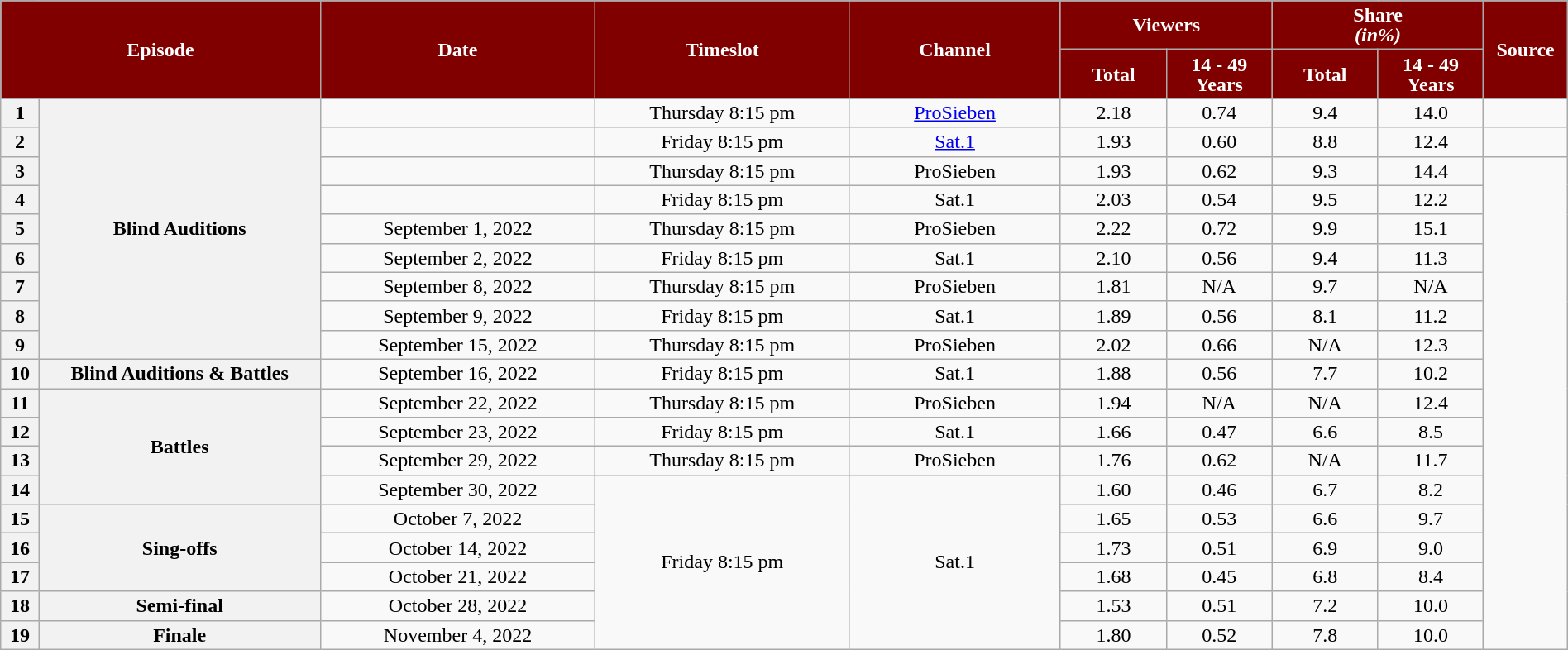<table class="wikitable" style="text-align:center; background:#f9f9f9; line-height:16px;" width="100%">
<tr>
<th colspan="2" rowspan="2" scope="col" style="background:maroon; color:white;" width="15%">Episode</th>
<th rowspan="2" scope="col" style="background:maroon; color:white;" width="13%">Date</th>
<th rowspan="2" scope="col" style="background:maroon; color:white;" width="12%">Timeslot</th>
<th rowspan="2" scope="col" style="background:maroon; color:white;" width="10%">Channel</th>
<th colspan="2" scope="col" style="background:maroon; color:white;" width="10%">Viewers<br><em></em></th>
<th colspan="2" scope="col" style="background:maroon; color:white;" width="10%">Share<br><em>(in%)</em></th>
<th rowspan="2" scope="col" style="background:maroon; color:white;" width="03%">Source</th>
</tr>
<tr>
<th scope="col" style="background:maroon; color:white;" width="05%">Total</th>
<th scope="col" style="background:maroon; color:white;" width="05%">14 - 49 Years</th>
<th scope="col" style="background:maroon; color:white;" width="05%">Total</th>
<th scope="col" style="background:maroon; color:white;" width="05%">14 - 49 Years</th>
</tr>
<tr>
<th>1</th>
<th rowspan="9">Blind Auditions</th>
<td></td>
<td>Thursday 8:15 pm</td>
<td><a href='#'>ProSieben</a></td>
<td>2.18</td>
<td>0.74</td>
<td>9.4</td>
<td>14.0</td>
<td></td>
</tr>
<tr>
<th>2</th>
<td></td>
<td>Friday 8:15 pm</td>
<td><a href='#'>Sat.1</a></td>
<td>1.93</td>
<td>0.60</td>
<td>8.8</td>
<td>12.4</td>
<td></td>
</tr>
<tr>
<th>3</th>
<td></td>
<td>Thursday 8:15 pm</td>
<td>ProSieben</td>
<td>1.93</td>
<td>0.62</td>
<td>9.3</td>
<td>14.4</td>
<td rowspan="17"></td>
</tr>
<tr>
<th>4</th>
<td></td>
<td>Friday 8:15 pm</td>
<td>Sat.1</td>
<td>2.03</td>
<td>0.54</td>
<td>9.5</td>
<td>12.2</td>
</tr>
<tr>
<th>5</th>
<td>September 1, 2022</td>
<td>Thursday 8:15 pm</td>
<td>ProSieben</td>
<td>2.22</td>
<td>0.72</td>
<td>9.9</td>
<td>15.1</td>
</tr>
<tr>
<th>6</th>
<td>September 2, 2022</td>
<td>Friday 8:15 pm</td>
<td>Sat.1</td>
<td>2.10</td>
<td>0.56</td>
<td>9.4</td>
<td>11.3</td>
</tr>
<tr>
<th>7</th>
<td>September 8, 2022</td>
<td>Thursday 8:15 pm</td>
<td>ProSieben</td>
<td>1.81</td>
<td>N/A</td>
<td>9.7</td>
<td>N/A</td>
</tr>
<tr>
<th>8</th>
<td>September 9, 2022</td>
<td>Friday 8:15 pm</td>
<td>Sat.1</td>
<td>1.89</td>
<td>0.56</td>
<td>8.1</td>
<td>11.2</td>
</tr>
<tr>
<th>9</th>
<td>September 15, 2022</td>
<td>Thursday 8:15 pm</td>
<td>ProSieben</td>
<td>2.02</td>
<td>0.66</td>
<td>N/A</td>
<td>12.3</td>
</tr>
<tr>
<th>10</th>
<th>Blind Auditions & Battles</th>
<td>September 16, 2022</td>
<td>Friday 8:15 pm</td>
<td>Sat.1</td>
<td>1.88</td>
<td>0.56</td>
<td>7.7</td>
<td>10.2</td>
</tr>
<tr>
<th>11</th>
<th rowspan="4">Battles</th>
<td>September 22, 2022</td>
<td>Thursday 8:15 pm</td>
<td>ProSieben</td>
<td>1.94</td>
<td>N/A</td>
<td>N/A</td>
<td>12.4</td>
</tr>
<tr>
<th>12</th>
<td>September 23, 2022</td>
<td>Friday 8:15 pm</td>
<td>Sat.1</td>
<td>1.66</td>
<td>0.47</td>
<td>6.6</td>
<td>8.5</td>
</tr>
<tr>
<th>13</th>
<td>September 29, 2022</td>
<td>Thursday 8:15 pm</td>
<td>ProSieben</td>
<td>1.76</td>
<td>0.62</td>
<td>N/A</td>
<td>11.7</td>
</tr>
<tr>
<th>14</th>
<td>September 30, 2022</td>
<td rowspan="6">Friday 8:15 pm</td>
<td rowspan="6">Sat.1</td>
<td>1.60</td>
<td>0.46</td>
<td>6.7</td>
<td>8.2</td>
</tr>
<tr>
<th>15</th>
<th rowspan="3">Sing-offs</th>
<td>October 7, 2022</td>
<td>1.65</td>
<td>0.53</td>
<td>6.6</td>
<td>9.7</td>
</tr>
<tr>
<th>16</th>
<td>October 14, 2022</td>
<td>1.73</td>
<td>0.51</td>
<td>6.9</td>
<td>9.0</td>
</tr>
<tr>
<th>17</th>
<td>October 21, 2022</td>
<td>1.68</td>
<td>0.45</td>
<td>6.8</td>
<td>8.4</td>
</tr>
<tr>
<th>18</th>
<th>Semi-final</th>
<td>October 28, 2022</td>
<td>1.53</td>
<td>0.51</td>
<td>7.2</td>
<td>10.0</td>
</tr>
<tr>
<th>19</th>
<th>Finale</th>
<td>November 4, 2022</td>
<td>1.80</td>
<td>0.52</td>
<td>7.8</td>
<td>10.0</td>
</tr>
</table>
